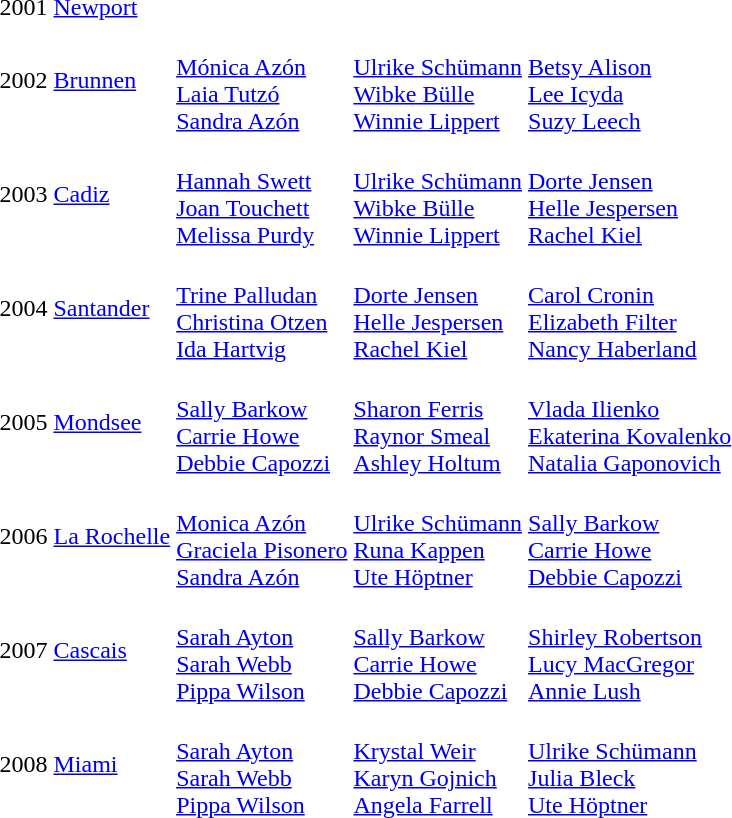<table>
<tr>
<td>2001 <a href='#'>Newport</a></td>
<td></td>
<td></td>
<td></td>
<td></td>
</tr>
<tr>
<td>2002 <a href='#'>Brunnen</a></td>
<td><br><a href='#'>Mónica Azón</a><br><a href='#'>Laia Tutzó</a><br><a href='#'>Sandra Azón</a></td>
<td><br><a href='#'>Ulrike Schümann</a><br><a href='#'>Wibke Bülle</a><br><a href='#'>Winnie Lippert</a></td>
<td><br><a href='#'>Betsy Alison</a><br><a href='#'>Lee Icyda</a><br><a href='#'>Suzy Leech</a></td>
<td></td>
</tr>
<tr>
<td>2003 <a href='#'>Cadiz</a></td>
<td><br><a href='#'>Hannah Swett</a><br><a href='#'>Joan Touchett</a><br><a href='#'>Melissa Purdy</a></td>
<td><br><a href='#'>Ulrike Schümann</a><br><a href='#'>Wibke Bülle</a><br><a href='#'>Winnie Lippert</a></td>
<td><br><a href='#'>Dorte Jensen</a><br><a href='#'>Helle Jespersen</a><br><a href='#'>Rachel Kiel</a></td>
<td></td>
</tr>
<tr>
<td>2004 <a href='#'>Santander</a></td>
<td><br><a href='#'>Trine Palludan</a><br><a href='#'>Christina Otzen</a><br><a href='#'>Ida Hartvig</a></td>
<td><br><a href='#'>Dorte Jensen</a><br><a href='#'>Helle Jespersen</a><br><a href='#'>Rachel Kiel</a></td>
<td><br><a href='#'>Carol Cronin</a><br><a href='#'>Elizabeth Filter</a><br><a href='#'>Nancy Haberland</a></td>
<td></td>
</tr>
<tr>
<td>2005 <a href='#'>Mondsee</a></td>
<td><br><a href='#'>Sally Barkow</a><br><a href='#'>Carrie Howe</a><br><a href='#'>Debbie Capozzi</a></td>
<td><br><a href='#'>Sharon Ferris</a><br><a href='#'>Raynor Smeal</a><br><a href='#'>Ashley Holtum</a></td>
<td><br><a href='#'>Vlada Ilienko</a><br><a href='#'>Ekaterina Kovalenko</a><br><a href='#'>Natalia Gaponovich</a></td>
<td></td>
</tr>
<tr>
<td>2006 <a href='#'>La Rochelle</a></td>
<td><br><a href='#'>Monica Azón</a><br><a href='#'>Graciela Pisonero</a><br><a href='#'>Sandra Azón</a></td>
<td><br><a href='#'>Ulrike Schümann</a><br><a href='#'>Runa Kappen</a><br><a href='#'>Ute Höptner</a></td>
<td><br><a href='#'>Sally Barkow</a><br><a href='#'>Carrie Howe</a><br><a href='#'>Debbie Capozzi</a></td>
<td></td>
</tr>
<tr>
<td>2007 <a href='#'>Cascais</a></td>
<td><br><a href='#'>Sarah Ayton</a><br><a href='#'>Sarah Webb</a><br><a href='#'>Pippa Wilson</a></td>
<td><br><a href='#'>Sally Barkow</a><br><a href='#'>Carrie Howe</a><br><a href='#'>Debbie Capozzi</a></td>
<td><br><a href='#'>Shirley Robertson</a><br><a href='#'>Lucy MacGregor</a><br><a href='#'>Annie Lush</a></td>
<td></td>
</tr>
<tr>
<td>2008 <a href='#'>Miami</a></td>
<td><br><a href='#'>Sarah Ayton</a><br><a href='#'>Sarah Webb</a><br><a href='#'>Pippa Wilson</a></td>
<td><br><a href='#'>Krystal Weir</a><br><a href='#'>Karyn Gojnich</a><br><a href='#'>Angela Farrell</a></td>
<td><br><a href='#'>Ulrike Schümann</a><br><a href='#'>Julia Bleck</a><br><a href='#'>Ute Höptner</a></td>
<td></td>
</tr>
</table>
